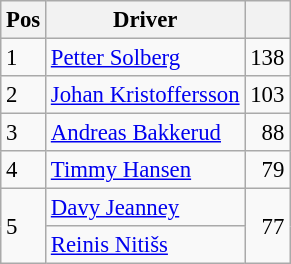<table class="wikitable" style="font-size: 95%;">
<tr>
<th>Pos</th>
<th>Driver</th>
<th></th>
</tr>
<tr>
<td>1</td>
<td> <a href='#'>Petter Solberg</a></td>
<td align="right">138</td>
</tr>
<tr>
<td>2</td>
<td> <a href='#'>Johan Kristoffersson</a></td>
<td align="right">103</td>
</tr>
<tr>
<td>3</td>
<td> <a href='#'>Andreas Bakkerud</a></td>
<td align="right">88</td>
</tr>
<tr>
<td>4</td>
<td> <a href='#'>Timmy Hansen</a></td>
<td align="right">79</td>
</tr>
<tr>
<td rowspan=2>5</td>
<td> <a href='#'>Davy Jeanney</a></td>
<td rowspan=2 align="right">77</td>
</tr>
<tr>
<td> <a href='#'>Reinis Nitišs</a></td>
</tr>
</table>
